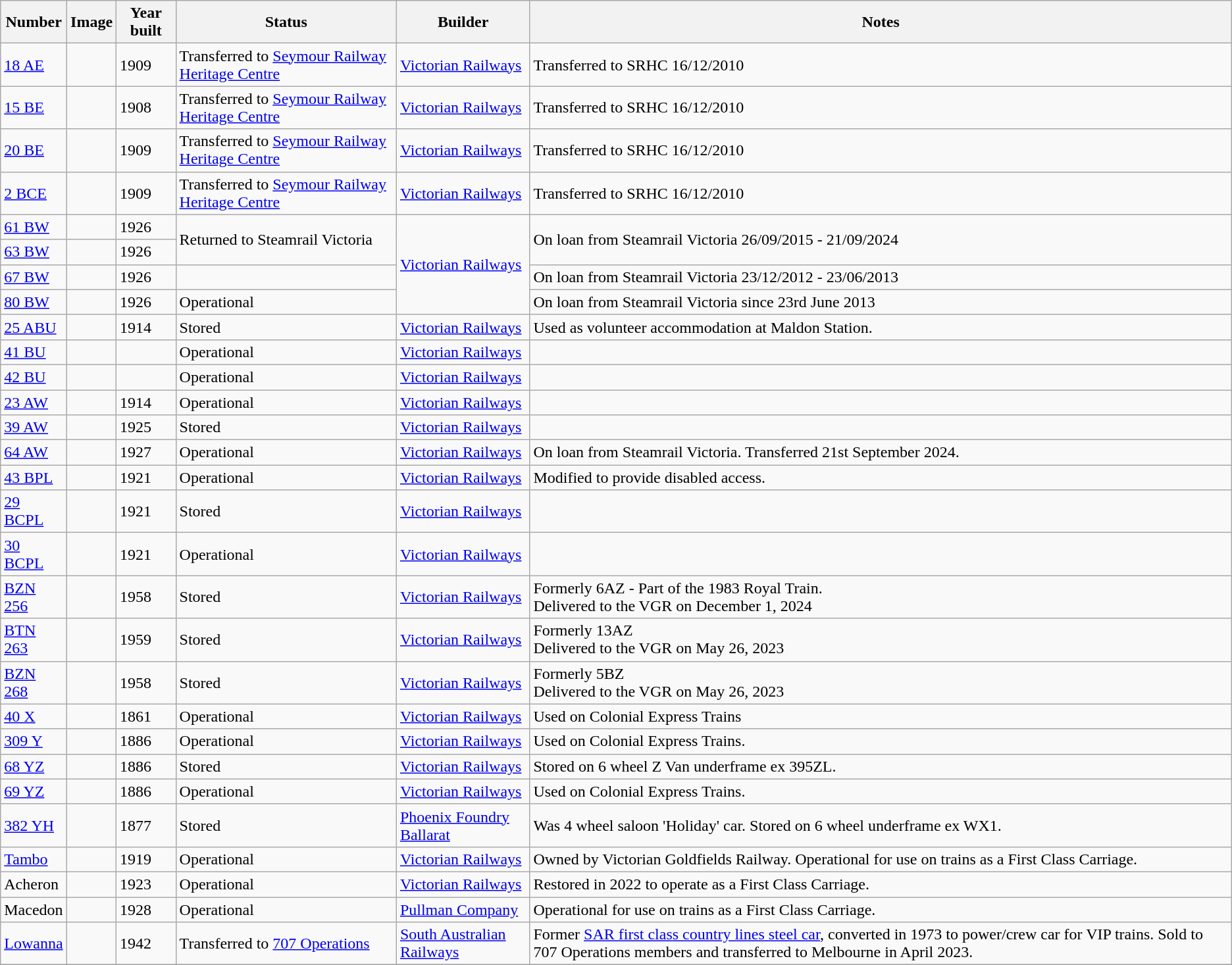<table class="wikitable">
<tr>
<th>Number</th>
<th>Image</th>
<th>Year built</th>
<th>Status</th>
<th>Builder</th>
<th>Notes</th>
</tr>
<tr>
<td><a href='#'>18 AE</a></td>
<td></td>
<td>1909</td>
<td>Transferred to <a href='#'>Seymour Railway Heritage Centre</a></td>
<td><a href='#'>Victorian Railways</a></td>
<td>Transferred to SRHC 16/12/2010</td>
</tr>
<tr>
<td><a href='#'>15 BE</a></td>
<td></td>
<td>1908</td>
<td>Transferred to <a href='#'>Seymour Railway Heritage Centre</a></td>
<td><a href='#'>Victorian Railways</a></td>
<td>Transferred to SRHC 16/12/2010</td>
</tr>
<tr>
<td><a href='#'>20 BE</a></td>
<td></td>
<td>1909</td>
<td>Transferred to <a href='#'>Seymour Railway Heritage Centre</a></td>
<td><a href='#'>Victorian Railways</a></td>
<td>Transferred to SRHC 16/12/2010</td>
</tr>
<tr>
<td><a href='#'>2 BCE</a></td>
<td></td>
<td>1909</td>
<td>Transferred to <a href='#'>Seymour Railway Heritage Centre</a></td>
<td><a href='#'>Victorian Railways</a></td>
<td>Transferred to SRHC 16/12/2010</td>
</tr>
<tr>
<td><a href='#'>61 BW</a></td>
<td></td>
<td>1926</td>
<td rowspan="2">Returned to Steamrail Victoria</td>
<td rowspan="4"><a href='#'>Victorian Railways</a></td>
<td rowspan="2">On loan from Steamrail Victoria 26/09/2015 - 21/09/2024</td>
</tr>
<tr>
<td><a href='#'>63 BW</a></td>
<td></td>
<td>1926</td>
</tr>
<tr>
<td><a href='#'>67 BW</a></td>
<td></td>
<td>1926</td>
<td></td>
<td>On loan from Steamrail Victoria 23/12/2012 - 23/06/2013</td>
</tr>
<tr>
<td><a href='#'>80 BW</a></td>
<td></td>
<td>1926</td>
<td>Operational</td>
<td>On loan from Steamrail Victoria since 23rd June 2013</td>
</tr>
<tr>
<td><a href='#'>25 ABU</a></td>
<td></td>
<td>1914</td>
<td>Stored</td>
<td><a href='#'>Victorian Railways</a></td>
<td>Used as volunteer accommodation at Maldon Station.</td>
</tr>
<tr>
<td><a href='#'>41 BU</a></td>
<td></td>
<td></td>
<td>Operational</td>
<td><a href='#'>Victorian Railways</a></td>
<td></td>
</tr>
<tr>
<td><a href='#'>42 BU</a></td>
<td></td>
<td></td>
<td>Operational</td>
<td><a href='#'>Victorian Railways</a></td>
<td></td>
</tr>
<tr>
<td><a href='#'>23 AW</a></td>
<td></td>
<td>1914</td>
<td>Operational</td>
<td><a href='#'>Victorian Railways</a></td>
<td></td>
</tr>
<tr>
<td><a href='#'>39 AW</a></td>
<td></td>
<td>1925</td>
<td>Stored</td>
<td><a href='#'>Victorian Railways</a></td>
<td></td>
</tr>
<tr>
<td><a href='#'>64 AW</a></td>
<td></td>
<td>1927</td>
<td>Operational</td>
<td><a href='#'>Victorian Railways</a></td>
<td>On loan from Steamrail Victoria. Transferred 21st September 2024.</td>
</tr>
<tr>
<td><a href='#'>43 BPL</a></td>
<td></td>
<td>1921</td>
<td>Operational</td>
<td><a href='#'>Victorian Railways</a></td>
<td>Modified to provide disabled access.</td>
</tr>
<tr>
<td><a href='#'>29 BCPL</a></td>
<td></td>
<td>1921</td>
<td>Stored</td>
<td><a href='#'>Victorian Railways</a></td>
<td></td>
</tr>
<tr>
<td><a href='#'>30 BCPL</a></td>
<td></td>
<td>1921</td>
<td>Operational</td>
<td><a href='#'>Victorian Railways</a></td>
<td></td>
</tr>
<tr>
<td><a href='#'>BZN 256</a></td>
<td></td>
<td>1958</td>
<td>Stored</td>
<td><a href='#'>Victorian Railways</a></td>
<td>Formerly 6AZ - Part of the 1983 Royal Train.<br>Delivered to the VGR on December 1, 2024</td>
</tr>
<tr>
<td><a href='#'>BTN 263</a></td>
<td></td>
<td>1959</td>
<td>Stored</td>
<td><a href='#'>Victorian Railways</a></td>
<td>Formerly 13AZ<br>Delivered to the VGR on May 26, 2023</td>
</tr>
<tr>
<td><a href='#'>BZN 268</a></td>
<td></td>
<td>1958</td>
<td>Stored</td>
<td><a href='#'>Victorian Railways</a></td>
<td>Formerly 5BZ<br>Delivered to the VGR on May 26, 2023</td>
</tr>
<tr>
<td><a href='#'>40 X</a></td>
<td></td>
<td>1861</td>
<td>Operational</td>
<td><a href='#'>Victorian Railways</a></td>
<td>Used on Colonial Express Trains</td>
</tr>
<tr>
<td><a href='#'>309 Y</a></td>
<td></td>
<td>1886</td>
<td>Operational</td>
<td><a href='#'>Victorian Railways</a></td>
<td>Used on Colonial Express Trains.</td>
</tr>
<tr>
<td><a href='#'>68 YZ</a></td>
<td></td>
<td>1886</td>
<td>Stored</td>
<td><a href='#'>Victorian Railways</a></td>
<td>Stored on 6 wheel Z Van underframe ex 395ZL.</td>
</tr>
<tr>
<td><a href='#'>69 YZ</a></td>
<td></td>
<td>1886</td>
<td>Operational</td>
<td><a href='#'>Victorian Railways</a></td>
<td>Used on Colonial Express Trains.</td>
</tr>
<tr>
<td><a href='#'>382 YH</a></td>
<td></td>
<td>1877</td>
<td>Stored</td>
<td><a href='#'>Phoenix Foundry Ballarat</a></td>
<td>Was 4 wheel saloon 'Holiday' car. Stored on 6 wheel underframe ex WX1.</td>
</tr>
<tr>
<td><a href='#'>Tambo</a></td>
<td></td>
<td>1919</td>
<td>Operational</td>
<td><a href='#'>Victorian Railways</a></td>
<td>Owned by Victorian Goldfields Railway. Operational for use on trains as a First Class Carriage.</td>
</tr>
<tr>
<td>Acheron</td>
<td></td>
<td>1923</td>
<td>Operational</td>
<td><a href='#'>Victorian Railways</a></td>
<td>Restored in 2022 to operate as a First Class Carriage.</td>
</tr>
<tr>
<td>Macedon</td>
<td></td>
<td>1928</td>
<td>Operational</td>
<td><a href='#'>Pullman Company</a></td>
<td>Operational for use on trains as a First Class Carriage.</td>
</tr>
<tr>
<td><a href='#'>Lowanna</a></td>
<td></td>
<td>1942</td>
<td>Transferred to <a href='#'>707 Operations</a></td>
<td><a href='#'>South Australian Railways</a></td>
<td>Former <a href='#'>SAR first class country lines steel car</a>, converted in 1973 to power/crew car for VIP trains. Sold to 707 Operations members and transferred to Melbourne in April 2023.</td>
</tr>
<tr>
</tr>
</table>
